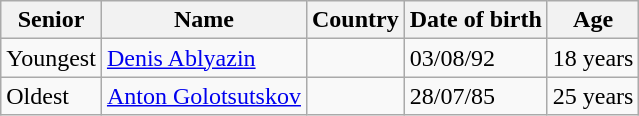<table class="wikitable">
<tr>
<th>Senior</th>
<th>Name</th>
<th>Country</th>
<th>Date of birth</th>
<th>Age</th>
</tr>
<tr>
<td>Youngest</td>
<td><a href='#'>Denis Ablyazin</a></td>
<td></td>
<td>03/08/92</td>
<td>18 years</td>
</tr>
<tr>
<td>Oldest</td>
<td><a href='#'>Anton Golotsutskov</a></td>
<td></td>
<td>28/07/85</td>
<td>25 years</td>
</tr>
</table>
